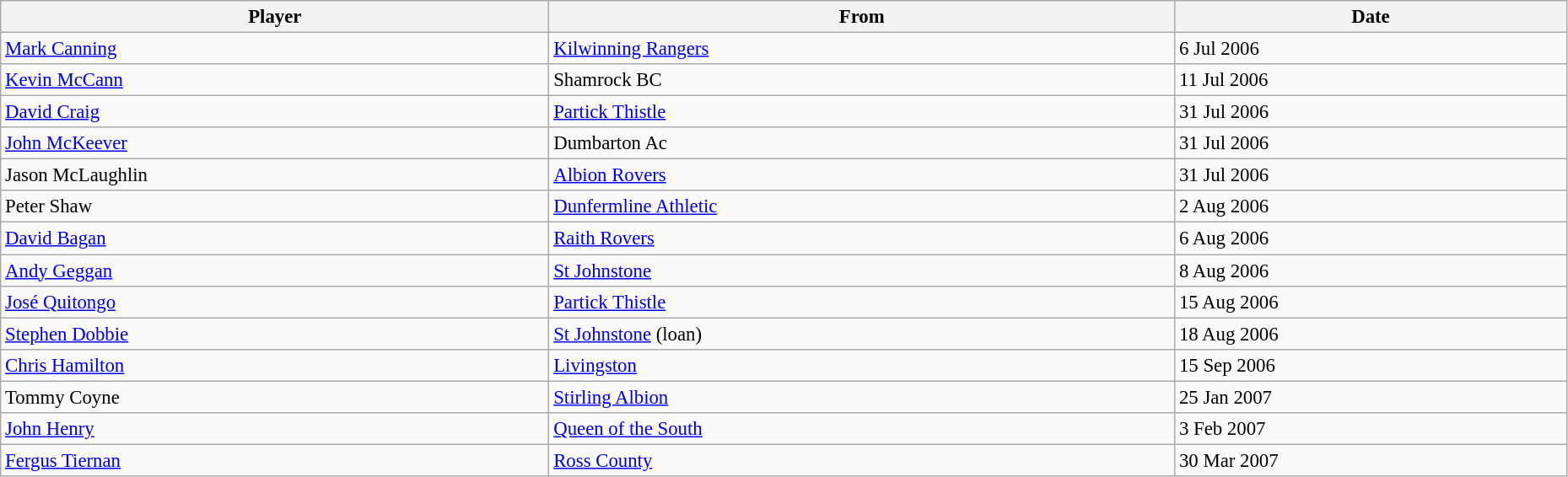<table class="wikitable" style="text-align:center; font-size:95%;width:98%; text-align:left">
<tr>
<th>Player</th>
<th>From</th>
<th>Date</th>
</tr>
<tr>
<td> <a href='#'>Mark Canning</a></td>
<td> <a href='#'>Kilwinning Rangers</a></td>
<td>6 Jul 2006</td>
</tr>
<tr>
<td> <a href='#'>Kevin McCann</a></td>
<td> Shamrock BC</td>
<td>11 Jul 2006</td>
</tr>
<tr>
<td> <a href='#'>David Craig</a></td>
<td> <a href='#'>Partick Thistle</a></td>
<td>31 Jul 2006</td>
</tr>
<tr>
<td> <a href='#'>John McKeever</a></td>
<td> Dumbarton Ac</td>
<td>31 Jul 2006</td>
</tr>
<tr>
<td> Jason McLaughlin</td>
<td> <a href='#'>Albion Rovers</a></td>
<td>31 Jul 2006</td>
</tr>
<tr>
<td> Peter Shaw</td>
<td> <a href='#'>Dunfermline Athletic</a></td>
<td>2 Aug 2006</td>
</tr>
<tr>
<td> <a href='#'>David Bagan</a></td>
<td> <a href='#'>Raith Rovers</a></td>
<td>6 Aug 2006</td>
</tr>
<tr>
<td> <a href='#'>Andy Geggan</a></td>
<td> <a href='#'>St Johnstone</a></td>
<td>8 Aug 2006</td>
</tr>
<tr>
<td> <a href='#'>José Quitongo</a></td>
<td> <a href='#'>Partick Thistle</a></td>
<td>15 Aug 2006</td>
</tr>
<tr>
<td> <a href='#'>Stephen Dobbie</a></td>
<td> <a href='#'>St Johnstone</a> (loan)</td>
<td>18 Aug 2006</td>
</tr>
<tr>
<td> <a href='#'>Chris Hamilton</a></td>
<td> <a href='#'>Livingston</a></td>
<td>15 Sep 2006</td>
</tr>
<tr>
<td> Tommy Coyne</td>
<td> <a href='#'>Stirling Albion</a></td>
<td>25 Jan 2007</td>
</tr>
<tr>
<td> <a href='#'>John Henry</a></td>
<td> <a href='#'>Queen of the South</a></td>
<td>3 Feb 2007</td>
</tr>
<tr>
<td> <a href='#'>Fergus Tiernan</a></td>
<td> <a href='#'>Ross County</a></td>
<td>30 Mar 2007</td>
</tr>
</table>
